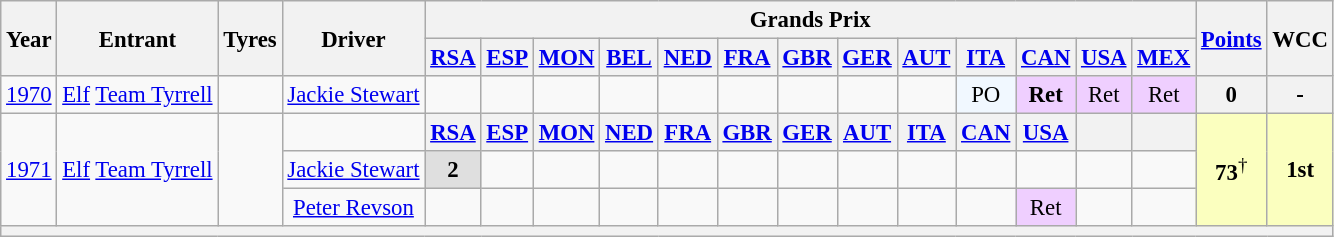<table class="wikitable" style="text-align:center; font-size:95%">
<tr>
<th rowspan=2>Year</th>
<th rowspan=2>Entrant</th>
<th rowspan=2>Tyres</th>
<th rowspan=2>Driver</th>
<th colspan=13>Grands Prix</th>
<th rowspan=2><a href='#'>Points</a></th>
<th rowspan=2>WCC</th>
</tr>
<tr>
<th><a href='#'>RSA</a></th>
<th><a href='#'>ESP</a></th>
<th><a href='#'>MON</a></th>
<th><a href='#'>BEL</a></th>
<th><a href='#'>NED</a></th>
<th><a href='#'>FRA</a></th>
<th><a href='#'>GBR</a></th>
<th><a href='#'>GER</a></th>
<th><a href='#'>AUT</a></th>
<th><a href='#'>ITA</a></th>
<th><a href='#'>CAN</a></th>
<th><a href='#'>USA</a></th>
<th><a href='#'>MEX</a></th>
</tr>
<tr>
<td><a href='#'>1970</a></td>
<td><a href='#'>Elf</a> <a href='#'>Team Tyrrell</a></td>
<td></td>
<td> <a href='#'>Jackie Stewart</a></td>
<td></td>
<td></td>
<td></td>
<td></td>
<td></td>
<td></td>
<td></td>
<td></td>
<td></td>
<td style="background:#F1F8FF;">PO</td>
<td style="background:#efcfff;"><strong>Ret</strong></td>
<td style="background:#efcfff;">Ret</td>
<td style="background:#efcfff;">Ret</td>
<th>0</th>
<th>-</th>
</tr>
<tr>
<td rowspan=3><a href='#'>1971</a></td>
<td rowspan=3><a href='#'>Elf</a> <a href='#'>Team Tyrrell</a></td>
<td rowspan=3></td>
<td></td>
<th><a href='#'>RSA</a></th>
<th><a href='#'>ESP</a></th>
<th><a href='#'>MON</a></th>
<th><a href='#'>NED</a></th>
<th><a href='#'>FRA</a></th>
<th><a href='#'>GBR</a></th>
<th><a href='#'>GER</a></th>
<th><a href='#'>AUT</a></th>
<th><a href='#'>ITA</a></th>
<th><a href='#'>CAN</a></th>
<th><a href='#'>USA</a></th>
<th></th>
<th></th>
<td rowspan="3" style="background:#fbffbf;"><strong>73</strong><sup>†</sup></td>
<td rowspan="3" style="background:#fbffbf;"><strong>1st</strong></td>
</tr>
<tr>
<td> <a href='#'>Jackie Stewart</a></td>
<td style="background:#dfdfdf;"><strong>2</strong></td>
<td></td>
<td></td>
<td></td>
<td></td>
<td></td>
<td></td>
<td></td>
<td></td>
<td></td>
<td></td>
<td></td>
<td></td>
</tr>
<tr>
<td> <a href='#'>Peter Revson</a></td>
<td></td>
<td></td>
<td></td>
<td></td>
<td></td>
<td></td>
<td></td>
<td></td>
<td></td>
<td></td>
<td style="background:#EFCFFF;">Ret</td>
<td></td>
<td></td>
</tr>
<tr>
<th colspan="19"></th>
</tr>
</table>
